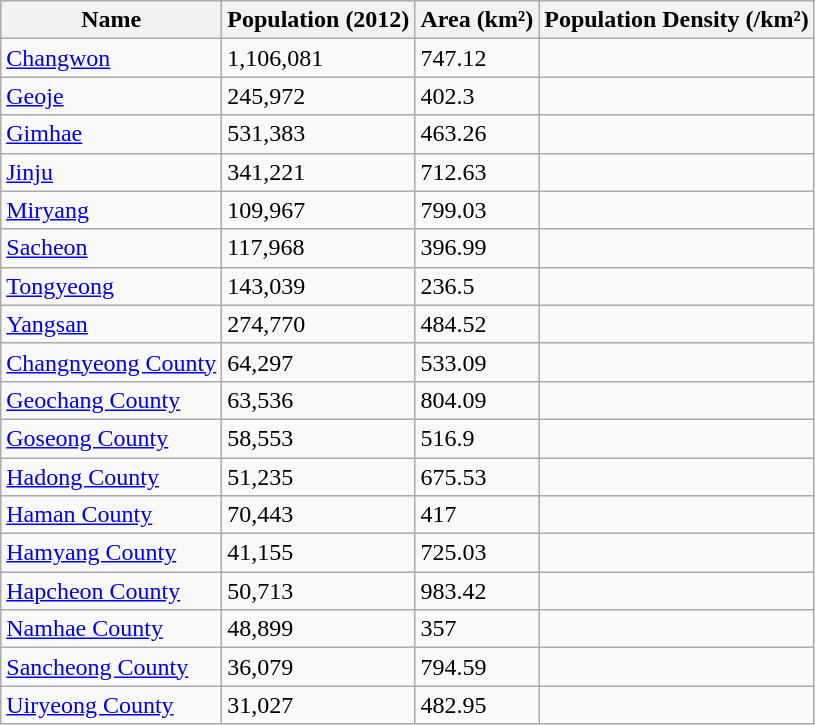<table class="wikitable sortable">
<tr>
<th>Name</th>
<th>Population (2012)</th>
<th>Area (km²)</th>
<th>Population Density (/km²)</th>
</tr>
<tr>
<td><a href='#'>Changwon</a></td>
<td>1,106,081</td>
<td>747.12</td>
<td></td>
</tr>
<tr>
<td><a href='#'>Geoje</a></td>
<td>245,972</td>
<td>402.3</td>
<td></td>
</tr>
<tr>
<td><a href='#'>Gimhae</a></td>
<td>531,383</td>
<td>463.26</td>
<td></td>
</tr>
<tr>
<td><a href='#'>Jinju</a></td>
<td>341,221</td>
<td>712.63</td>
<td></td>
</tr>
<tr>
<td><a href='#'>Miryang</a></td>
<td>109,967</td>
<td>799.03</td>
<td></td>
</tr>
<tr>
<td><a href='#'>Sacheon</a></td>
<td>117,968</td>
<td>396.99</td>
<td></td>
</tr>
<tr>
<td><a href='#'>Tongyeong</a></td>
<td>143,039</td>
<td>236.5</td>
<td></td>
</tr>
<tr>
<td><a href='#'>Yangsan</a></td>
<td>274,770</td>
<td>484.52</td>
<td></td>
</tr>
<tr>
<td><a href='#'>Changnyeong County</a></td>
<td>64,297</td>
<td>533.09</td>
<td></td>
</tr>
<tr>
<td><a href='#'>Geochang County</a></td>
<td>63,536</td>
<td>804.09</td>
<td></td>
</tr>
<tr>
<td><a href='#'>Goseong County</a></td>
<td>58,553</td>
<td>516.9</td>
<td></td>
</tr>
<tr>
<td><a href='#'>Hadong County</a></td>
<td>51,235</td>
<td>675.53</td>
<td></td>
</tr>
<tr>
<td><a href='#'>Haman County</a></td>
<td>70,443</td>
<td>417</td>
<td></td>
</tr>
<tr>
<td><a href='#'>Hamyang County</a></td>
<td>41,155</td>
<td>725.03</td>
<td></td>
</tr>
<tr>
<td><a href='#'>Hapcheon County</a></td>
<td>50,713</td>
<td>983.42</td>
<td></td>
</tr>
<tr>
<td><a href='#'>Namhae County</a></td>
<td>48,899</td>
<td>357</td>
<td></td>
</tr>
<tr>
<td><a href='#'>Sancheong County</a></td>
<td>36,079</td>
<td>794.59</td>
<td></td>
</tr>
<tr>
<td><a href='#'>Uiryeong County</a></td>
<td>31,027</td>
<td>482.95</td>
<td></td>
</tr>
</table>
